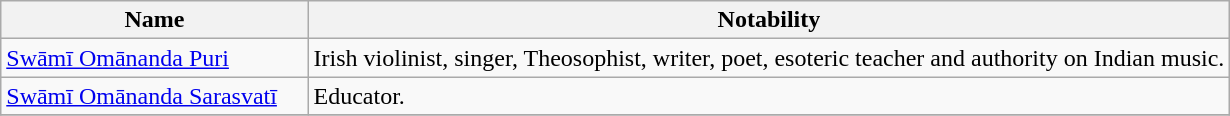<table class="wikitable">
<tr>
<th width=25%>Name</th>
<th>Notability</th>
</tr>
<tr>
<td><a href='#'>Swāmī Omānanda Puri</a></td>
<td>Irish violinist, singer, Theosophist, writer, poet, esoteric teacher and authority on Indian music.</td>
</tr>
<tr>
<td><a href='#'>Swāmī Omānanda Sarasvatī</a></td>
<td>Educator.</td>
</tr>
<tr>
</tr>
</table>
